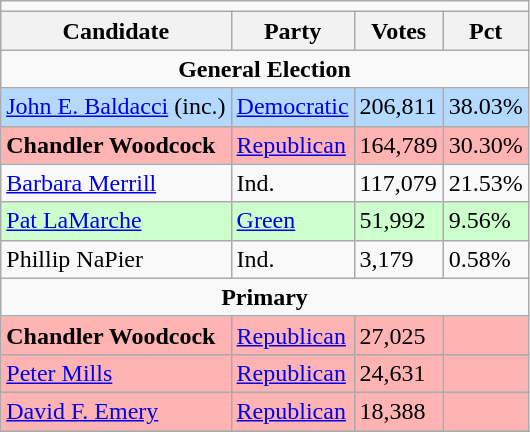<table class="wikitable">
<tr>
<td colspan=4></td>
</tr>
<tr>
<th>Candidate</th>
<th>Party</th>
<th>Votes</th>
<th>Pct</th>
</tr>
<tr>
<td colspan=4 style="text-align:center;"><strong>General Election</strong></td>
</tr>
<tr>
<td bgcolor=#B3D9FF><a href='#'>John E. Baldacci</a> (inc.)</td>
<td bgcolor=#B3D9FF><a href='#'>Democratic</a></td>
<td bgcolor=#B3D9FF>206,811</td>
<td bgcolor=#B3D9FF>38.03%</td>
</tr>
<tr>
<td bgcolor=#FFB3B3><strong>Chandler Woodcock</strong></td>
<td bgcolor=#FFB3B3><a href='#'>Republican</a></td>
<td bgcolor=#FFB3B3>164,789</td>
<td bgcolor=#FFB3B3>30.30%</td>
</tr>
<tr>
<td><a href='#'>Barbara Merrill</a></td>
<td>Ind.</td>
<td>117,079</td>
<td>21.53%</td>
</tr>
<tr>
<td bgcolor=#CCFFCC><a href='#'>Pat LaMarche</a></td>
<td bgcolor=#CCFFCC><a href='#'>Green</a></td>
<td bgcolor=#CCFFCC>51,992</td>
<td bgcolor=#CCFFCC>9.56%</td>
</tr>
<tr>
<td>Phillip NaPier</td>
<td>Ind.</td>
<td>3,179</td>
<td>0.58%</td>
</tr>
<tr>
<td colspan=4 style="text-align:center;"><strong>Primary</strong></td>
</tr>
<tr>
<td bgcolor=#FFB3B3><strong>Chandler Woodcock</strong></td>
<td bgcolor=#FFB3B3><a href='#'>Republican</a></td>
<td bgcolor=#FFB3B3>27,025</td>
<td bgcolor=#FFB3B3></td>
</tr>
<tr>
<td bgcolor=#FFB3B3><a href='#'>Peter Mills</a></td>
<td bgcolor=#FFB3B3><a href='#'>Republican</a></td>
<td bgcolor=#FFB3B3>24,631</td>
<td bgcolor=#FFB3B3></td>
</tr>
<tr>
<td bgcolor=#FFB3B3><a href='#'>David F. Emery</a></td>
<td bgcolor=#FFB3B3><a href='#'>Republican</a></td>
<td bgcolor=#FFB3B3>18,388</td>
<td bgcolor=#FFB3B3></td>
</tr>
<tr>
</tr>
</table>
